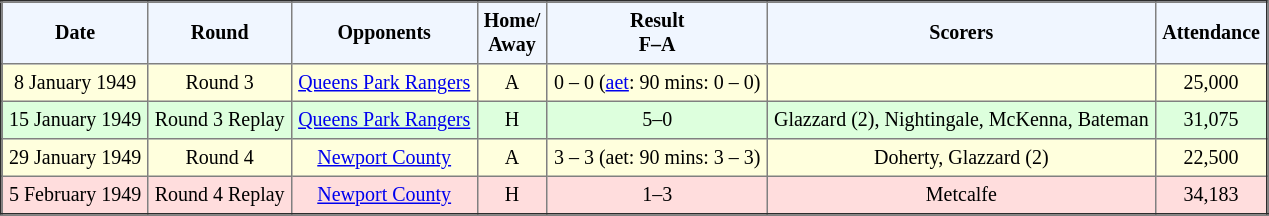<table border="2" cellpadding="4" style="border-collapse:collapse; text-align:center; font-size:smaller;">
<tr style="background:#f0f6ff;">
<th><strong>Date</strong></th>
<th><strong>Round</strong></th>
<th><strong>Opponents</strong></th>
<th><strong>Home/<br>Away</strong></th>
<th><strong>Result<br>F–A</strong></th>
<th><strong>Scorers</strong></th>
<th><strong>Attendance</strong></th>
</tr>
<tr bgcolor="#ffffdd">
<td>8 January 1949</td>
<td>Round 3</td>
<td><a href='#'>Queens Park Rangers</a></td>
<td>A</td>
<td>0 – 0 (<a href='#'>aet</a>: 90 mins: 0 – 0)</td>
<td></td>
<td>25,000</td>
</tr>
<tr bgcolor="#ddffdd">
<td>15 January 1949</td>
<td>Round 3 Replay</td>
<td><a href='#'>Queens Park Rangers</a></td>
<td>H</td>
<td>5–0</td>
<td>Glazzard (2), Nightingale, McKenna, Bateman</td>
<td>31,075</td>
</tr>
<tr bgcolor="#ffffdd">
<td>29 January 1949</td>
<td>Round 4</td>
<td><a href='#'>Newport County</a></td>
<td>A</td>
<td>3 – 3 (aet: 90 mins: 3 – 3)</td>
<td>Doherty, Glazzard (2)</td>
<td>22,500</td>
</tr>
<tr bgcolor="#ffdddd">
<td>5 February 1949</td>
<td>Round 4 Replay</td>
<td><a href='#'>Newport County</a></td>
<td>H</td>
<td>1–3</td>
<td>Metcalfe</td>
<td>34,183</td>
</tr>
</table>
